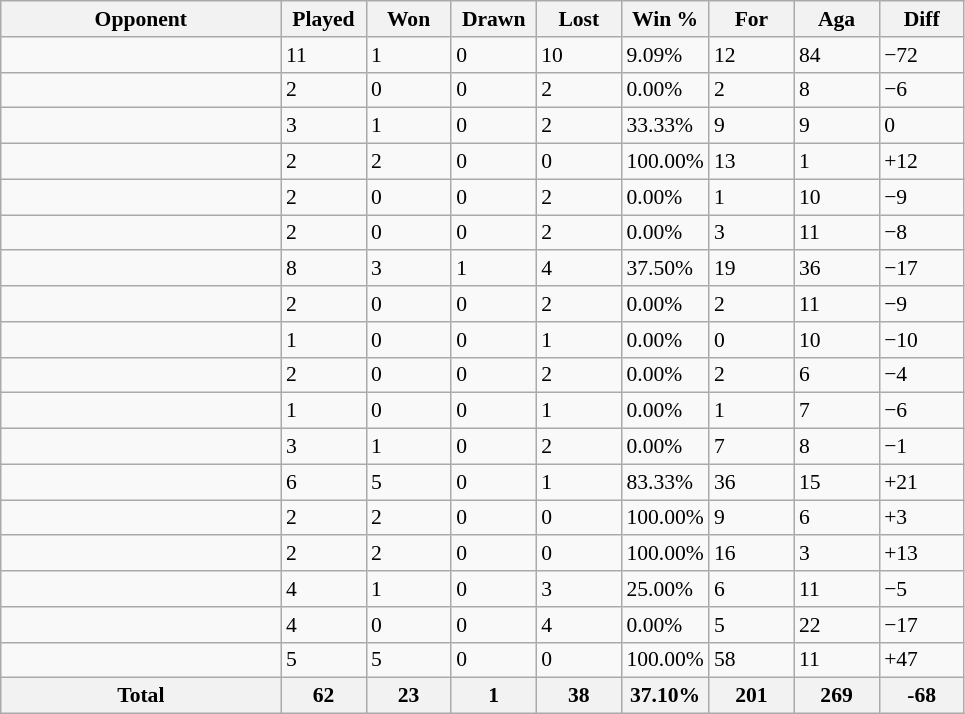<table class="wikitable sortable" style="font-size:90%">
<tr>
<th style="width:180px;">Opponent</th>
<th style="width:50px;">Played</th>
<th style="width:50px;">Won</th>
<th style="width:50px;">Drawn</th>
<th style="width:50px;">Lost</th>
<th style="width:50px;">Win %</th>
<th style="width:50px;">For</th>
<th style="width:50px;">Aga</th>
<th style="width:50px;">Diff</th>
</tr>
<tr>
<td></td>
<td>11</td>
<td>1</td>
<td>0</td>
<td>10</td>
<td>9.09%</td>
<td>12</td>
<td>84</td>
<td>−72</td>
</tr>
<tr>
<td></td>
<td>2</td>
<td>0</td>
<td>0</td>
<td>2</td>
<td>0.00%</td>
<td>2</td>
<td>8</td>
<td>−6</td>
</tr>
<tr>
<td></td>
<td>3</td>
<td>1</td>
<td>0</td>
<td>2</td>
<td>33.33%</td>
<td>9</td>
<td>9</td>
<td>0</td>
</tr>
<tr>
<td></td>
<td>2</td>
<td>2</td>
<td>0</td>
<td>0</td>
<td>100.00%</td>
<td>13</td>
<td>1</td>
<td>+12</td>
</tr>
<tr>
<td></td>
<td>2</td>
<td>0</td>
<td>0</td>
<td>2</td>
<td>0.00%</td>
<td>1</td>
<td>10</td>
<td>−9</td>
</tr>
<tr>
<td></td>
<td>2</td>
<td>0</td>
<td>0</td>
<td>2</td>
<td>0.00%</td>
<td>3</td>
<td>11</td>
<td>−8</td>
</tr>
<tr>
<td></td>
<td>8</td>
<td>3</td>
<td>1</td>
<td>4</td>
<td>37.50%</td>
<td>19</td>
<td>36</td>
<td>−17</td>
</tr>
<tr>
<td></td>
<td>2</td>
<td>0</td>
<td>0</td>
<td>2</td>
<td>0.00%</td>
<td>2</td>
<td>11</td>
<td>−9</td>
</tr>
<tr>
<td></td>
<td>1</td>
<td>0</td>
<td>0</td>
<td>1</td>
<td>0.00%</td>
<td>0</td>
<td>10</td>
<td>−10</td>
</tr>
<tr>
<td></td>
<td>2</td>
<td>0</td>
<td>0</td>
<td>2</td>
<td>0.00%</td>
<td>2</td>
<td>6</td>
<td>−4</td>
</tr>
<tr>
<td></td>
<td>1</td>
<td>0</td>
<td>0</td>
<td>1</td>
<td>0.00%</td>
<td>1</td>
<td>7</td>
<td>−6</td>
</tr>
<tr>
<td></td>
<td>3</td>
<td>1</td>
<td>0</td>
<td>2</td>
<td>0.00%</td>
<td>7</td>
<td>8</td>
<td>−1</td>
</tr>
<tr>
<td></td>
<td>6</td>
<td>5</td>
<td>0</td>
<td>1</td>
<td>83.33%</td>
<td>36</td>
<td>15</td>
<td>+21</td>
</tr>
<tr>
<td></td>
<td>2</td>
<td>2</td>
<td>0</td>
<td>0</td>
<td>100.00%</td>
<td>9</td>
<td>6</td>
<td>+3</td>
</tr>
<tr>
<td></td>
<td>2</td>
<td>2</td>
<td>0</td>
<td>0</td>
<td>100.00%</td>
<td>16</td>
<td>3</td>
<td>+13</td>
</tr>
<tr>
<td></td>
<td>4</td>
<td>1</td>
<td>0</td>
<td>3</td>
<td>25.00%</td>
<td>6</td>
<td>11</td>
<td>−5</td>
</tr>
<tr>
<td></td>
<td>4</td>
<td>0</td>
<td>0</td>
<td>4</td>
<td>0.00%</td>
<td>5</td>
<td>22</td>
<td>−17</td>
</tr>
<tr>
<td></td>
<td>5</td>
<td>5</td>
<td>0</td>
<td>0</td>
<td>100.00%</td>
<td>58</td>
<td>11</td>
<td>+47</td>
</tr>
<tr class="sortbottom">
<th>Total</th>
<th>62</th>
<th>23</th>
<th>1</th>
<th>38</th>
<th>37.10%</th>
<th>201</th>
<th>269</th>
<th>-68</th>
</tr>
</table>
